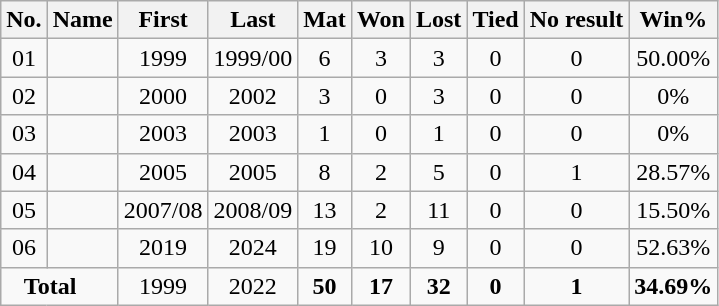<table class="wikitable sortable">
<tr>
<th>No.</th>
<th>Name</th>
<th>First</th>
<th>Last</th>
<th>Mat</th>
<th>Won</th>
<th>Lost</th>
<th>Tied</th>
<th>No result</th>
<th>Win%</th>
</tr>
<tr align=center>
<td><span>0</span>1</td>
<td align=left></td>
<td>1999</td>
<td>1999/00</td>
<td>6</td>
<td>3</td>
<td>3</td>
<td>0</td>
<td>0</td>
<td>50.00%</td>
</tr>
<tr align=center>
<td><span>0</span>2</td>
<td align=left></td>
<td>2000</td>
<td>2002</td>
<td>3</td>
<td>0</td>
<td>3</td>
<td>0</td>
<td>0</td>
<td>0%</td>
</tr>
<tr align=center>
<td><span>0</span>3</td>
<td align=left></td>
<td>2003</td>
<td>2003</td>
<td>1</td>
<td>0</td>
<td>1</td>
<td>0</td>
<td>0</td>
<td>0%</td>
</tr>
<tr align=center>
<td><span>0</span>4</td>
<td align=left></td>
<td>2005</td>
<td>2005</td>
<td>8</td>
<td>2</td>
<td>5</td>
<td>0</td>
<td>1</td>
<td>28.57%</td>
</tr>
<tr align=center>
<td><span>0</span>5</td>
<td align=left></td>
<td>2007/08</td>
<td>2008/09</td>
<td>13</td>
<td>2</td>
<td>11</td>
<td>0</td>
<td>0</td>
<td>15.50%</td>
</tr>
<tr align=center>
<td><span>0</span>6</td>
<td align=left></td>
<td>2019</td>
<td>2024</td>
<td>19</td>
<td>10</td>
<td>9</td>
<td>0</td>
<td>0</td>
<td>52.63%</td>
</tr>
<tr class="sortbottom" align=center>
<td colspan=2 align=left><strong>   Total</strong></td>
<td>1999</td>
<td>2022</td>
<td><strong>50</strong></td>
<td><strong>17</strong></td>
<td><strong>32</strong></td>
<td><strong>0</strong></td>
<td><strong>1</strong></td>
<td><strong>34.69%</strong></td>
</tr>
</table>
